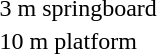<table>
<tr>
<td>3 m springboard</td>
<td></td>
<td></td>
<td></td>
</tr>
<tr>
<td>10 m platform</td>
<td></td>
<td></td>
<td></td>
</tr>
</table>
